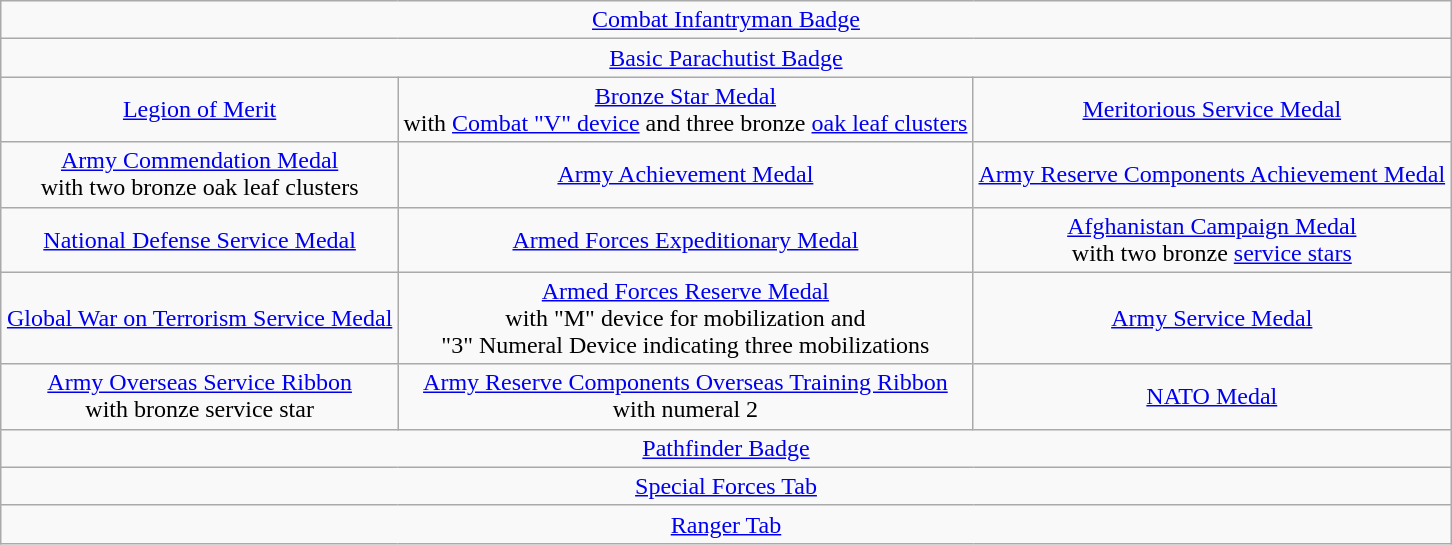<table class="wikitable" style="margin:1em auto; text-align:center;">
<tr>
<td colspan="3"><a href='#'>Combat Infantryman Badge</a></td>
</tr>
<tr>
<td colspan="3"><a href='#'>Basic Parachutist Badge</a></td>
</tr>
<tr>
<td><a href='#'>Legion of Merit</a></td>
<td><a href='#'>Bronze Star Medal</a><br>with <a href='#'>Combat "V" device</a> and three bronze <a href='#'>oak leaf clusters</a></td>
<td><a href='#'>Meritorious Service Medal</a></td>
</tr>
<tr>
<td><a href='#'>Army Commendation Medal</a><br>with two bronze oak leaf clusters</td>
<td><a href='#'>Army Achievement Medal</a></td>
<td><a href='#'>Army Reserve Components Achievement Medal</a></td>
</tr>
<tr>
<td><a href='#'>National Defense Service Medal</a></td>
<td><a href='#'>Armed Forces Expeditionary Medal</a></td>
<td><a href='#'>Afghanistan Campaign Medal</a><br>with two bronze <a href='#'>service stars</a></td>
</tr>
<tr>
<td><a href='#'>Global War on Terrorism Service Medal</a></td>
<td><a href='#'>Armed Forces Reserve Medal</a><br>with "M" device for mobilization and <br> "3" Numeral Device indicating three mobilizations</td>
<td><a href='#'>Army Service Medal</a></td>
</tr>
<tr>
<td><a href='#'>Army Overseas Service Ribbon</a><br>with bronze service star</td>
<td><a href='#'>Army Reserve Components Overseas Training Ribbon</a><br>with numeral 2</td>
<td><a href='#'>NATO Medal</a></td>
</tr>
<tr>
<td colspan="3"><a href='#'>Pathfinder Badge</a></td>
</tr>
<tr>
<td colspan="3"><a href='#'>Special Forces Tab</a></td>
</tr>
<tr>
<td colspan="3"><a href='#'>Ranger Tab</a></td>
</tr>
</table>
